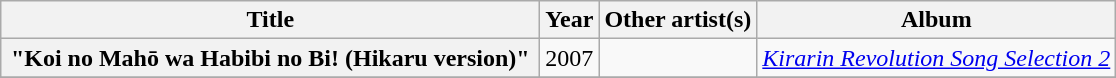<table class="wikitable plainrowheaders" style="text-align:center;">
<tr>
<th style="width:22em;">Title</th>
<th>Year</th>
<th>Other artist(s)</th>
<th>Album</th>
</tr>
<tr>
<th scope="row">"Koi no Mahō wa Habibi no Bi! (Hikaru version)"</th>
<td>2007</td>
<td></td>
<td><em><a href='#'>Kirarin Revolution Song Selection 2</a></em></td>
</tr>
<tr>
</tr>
</table>
